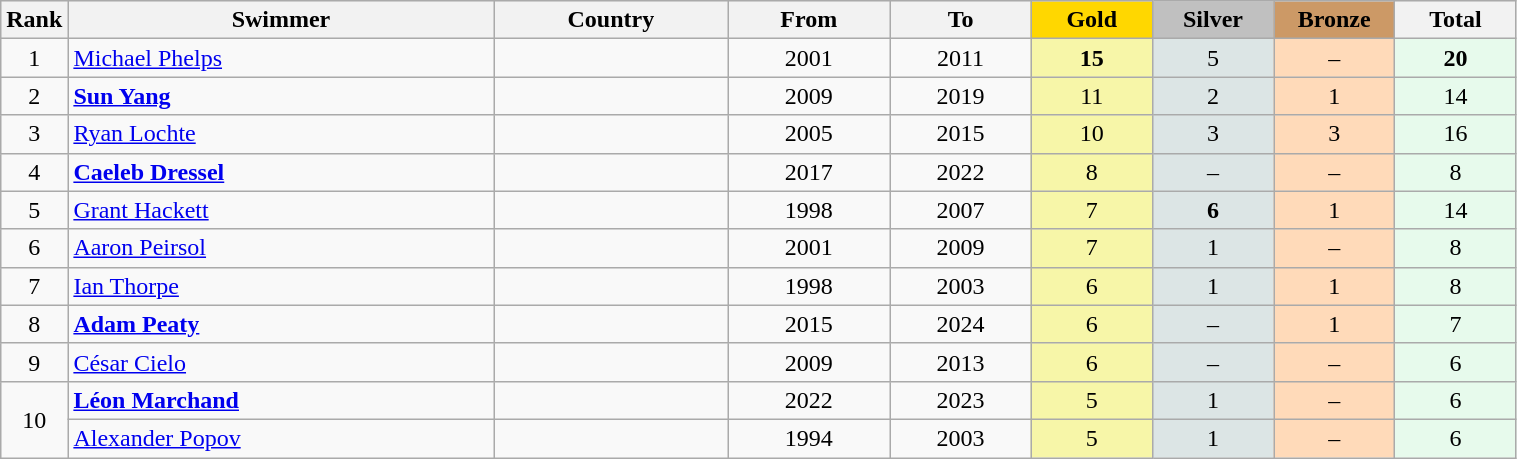<table class="wikitable plainrowheaders" width=80% style="text-align:center;">
<tr style="background-color:#EDEDED;">
<th class="hintergrundfarbe5" style="width:1em">Rank</th>
<th class="hintergrundfarbe5">Swimmer</th>
<th class="hintergrundfarbe5">Country</th>
<th class="hintergrundfarbe5">From</th>
<th class="hintergrundfarbe5">To</th>
<th style="background:    gold; width:8%">Gold</th>
<th style="background:  silver; width:8%">Silver</th>
<th style="background: #CC9966; width:8%">Bronze</th>
<th class="hintergrundfarbe5" style="width:8%">Total</th>
</tr>
<tr>
<td>1</td>
<td align="left"><a href='#'>Michael Phelps</a></td>
<td align="left"></td>
<td>2001</td>
<td>2011</td>
<td bgcolor="#F7F6A8"><strong>15</strong></td>
<td bgcolor="#DCE5E5">5</td>
<td bgcolor="#FFDAB9">–</td>
<td bgcolor="#E7FAEC"><strong>20</strong></td>
</tr>
<tr align="center">
<td>2</td>
<td align="left"><strong><a href='#'>Sun Yang</a></strong></td>
<td align="left"></td>
<td>2009</td>
<td>2019</td>
<td bgcolor="#F7F6A8">11</td>
<td bgcolor="#DCE5E5">2</td>
<td bgcolor="#FFDAB9">1</td>
<td bgcolor="#E7FAEC">14</td>
</tr>
<tr align="center">
<td>3</td>
<td align="left"><a href='#'>Ryan Lochte</a></td>
<td align="left"></td>
<td>2005</td>
<td>2015</td>
<td bgcolor="#F7F6A8">10</td>
<td bgcolor="#DCE5E5">3</td>
<td bgcolor="#FFDAB9">3</td>
<td bgcolor="#E7FAEC">16</td>
</tr>
<tr align="center">
<td>4</td>
<td align="left"><strong><a href='#'>Caeleb Dressel</a></strong></td>
<td align="left"></td>
<td>2017</td>
<td>2022</td>
<td bgcolor="#F7F6A8">8</td>
<td bgcolor="#DCE5E5">–</td>
<td bgcolor="#FFDAB9">–</td>
<td bgcolor="#E7FAEC">8</td>
</tr>
<tr align="center">
<td>5</td>
<td align="left"><a href='#'>Grant Hackett</a></td>
<td align="left"></td>
<td>1998</td>
<td>2007</td>
<td bgcolor="#F7F6A8">7</td>
<td bgcolor="#DCE5E5"><strong>6</strong></td>
<td bgcolor="#FFDAB9">1</td>
<td bgcolor="#E7FAEC">14</td>
</tr>
<tr align="center">
<td>6</td>
<td align="left"><a href='#'>Aaron Peirsol</a></td>
<td align="left"></td>
<td>2001</td>
<td>2009</td>
<td bgcolor="#F7F6A8">7</td>
<td bgcolor="#DCE5E5">1</td>
<td bgcolor="#FFDAB9">–</td>
<td bgcolor="#E7FAEC">8</td>
</tr>
<tr align="center">
<td>7</td>
<td align="left"><a href='#'>Ian Thorpe</a></td>
<td align="left"></td>
<td>1998</td>
<td>2003</td>
<td bgcolor="#F7F6A8">6</td>
<td bgcolor="#DCE5E5">1</td>
<td bgcolor="#FFDAB9">1</td>
<td bgcolor="#E7FAEC">8</td>
</tr>
<tr align="center">
<td>8</td>
<td align="left"><strong><a href='#'>Adam Peaty</a></strong></td>
<td align="left"></td>
<td>2015</td>
<td>2024</td>
<td bgcolor="#F7F6A8">6</td>
<td bgcolor="#DCE5E5">–</td>
<td bgcolor="#FFDAB9">1</td>
<td bgcolor="#E7FAEC">7</td>
</tr>
<tr align="center">
<td>9</td>
<td align="left"><a href='#'>César Cielo</a></td>
<td align="left"></td>
<td>2009</td>
<td>2013</td>
<td bgcolor="#F7F6A8">6</td>
<td bgcolor="#DCE5E5">–</td>
<td bgcolor="#FFDAB9">–</td>
<td bgcolor="#E7FAEC">6</td>
</tr>
<tr align="center">
<td rowspan="2">10</td>
<td align="left"><strong><a href='#'>Léon Marchand</a></strong></td>
<td align="left"></td>
<td>2022</td>
<td>2023</td>
<td bgcolor="#F7F6A8">5</td>
<td bgcolor="#DCE5E5">1</td>
<td bgcolor="#FFDAB9">–</td>
<td bgcolor="#E7FAEC">6</td>
</tr>
<tr align="center">
<td align="left"><a href='#'>Alexander Popov</a></td>
<td align="left"></td>
<td>1994</td>
<td>2003</td>
<td bgcolor="#F7F6A8">5</td>
<td bgcolor="#DCE5E5">1</td>
<td bgcolor="#FFDAB9">–</td>
<td bgcolor="#E7FAEC">6</td>
</tr>
</table>
